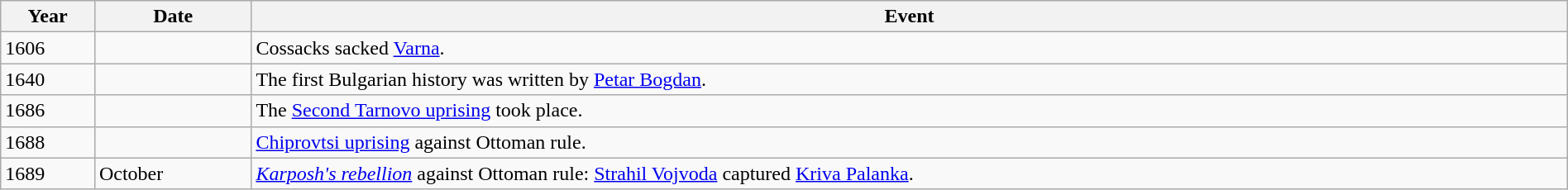<table class="wikitable" width="100%">
<tr>
<th style="width:6%">Year</th>
<th style="width:10%">Date</th>
<th>Event</th>
</tr>
<tr>
<td>1606</td>
<td></td>
<td>Cossacks sacked <a href='#'>Varna</a>.</td>
</tr>
<tr>
<td>1640</td>
<td></td>
<td>The first Bulgarian history was written by <a href='#'>Petar Bogdan</a>.</td>
</tr>
<tr>
<td>1686</td>
<td></td>
<td>The <a href='#'>Second Tarnovo uprising</a> took place.</td>
</tr>
<tr>
<td>1688</td>
<td></td>
<td><a href='#'>Chiprovtsi uprising</a> against Ottoman rule.</td>
</tr>
<tr>
<td>1689</td>
<td>October</td>
<td><em><a href='#'>Karposh's rebellion</a></em> against Ottoman rule: <a href='#'>Strahil Vojvoda</a> captured <a href='#'>Kriva Palanka</a>.</td>
</tr>
</table>
